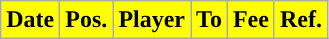<table class="wikitable plainrowheaders sortable">
<tr>
<th style="background:#FFFF00;color:black;">Date</th>
<th style="background:#FFFF00;color:black;">Pos.</th>
<th style="background:#FFFF00;color:black;">Player</th>
<th style="background:#FFFF00;color:black;">To</th>
<th style="background:#FFFF00;color:black;">Fee</th>
<th style="background:#FFFF00;color:black;">Ref.</th>
</tr>
</table>
